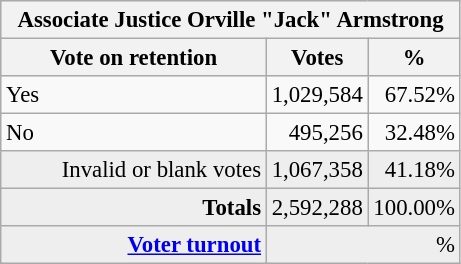<table class="wikitable" style="font-size: 95%;">
<tr style="background-color:#E9E9E9">
<th colspan=7>Associate Justice Orville "Jack" Armstrong</th>
</tr>
<tr style="background-color:#E9E9E9">
<th style="width: 170px">Vote on retention</th>
<th style="width: 50px">Votes</th>
<th style="width: 40px">%</th>
</tr>
<tr>
<td>Yes</td>
<td align="right">1,029,584</td>
<td align="right">67.52%</td>
</tr>
<tr>
<td>No</td>
<td align="right">495,256</td>
<td align="right">32.48%</td>
</tr>
<tr style="background-color:#EEEEEE">
<td align="right">Invalid or blank votes</td>
<td align="right">1,067,358</td>
<td align="right">41.18%</td>
</tr>
<tr style="background-color:#EEEEEE">
<td colspan="1" align="right"><strong>Totals</strong></td>
<td align="right">2,592,288</td>
<td align="right">100.00%</td>
</tr>
<tr style="background-color:#EEEEEE">
<td align="right"><strong><a href='#'>Voter turnout</a></strong></td>
<td colspan="2" align="right">%</td>
</tr>
</table>
